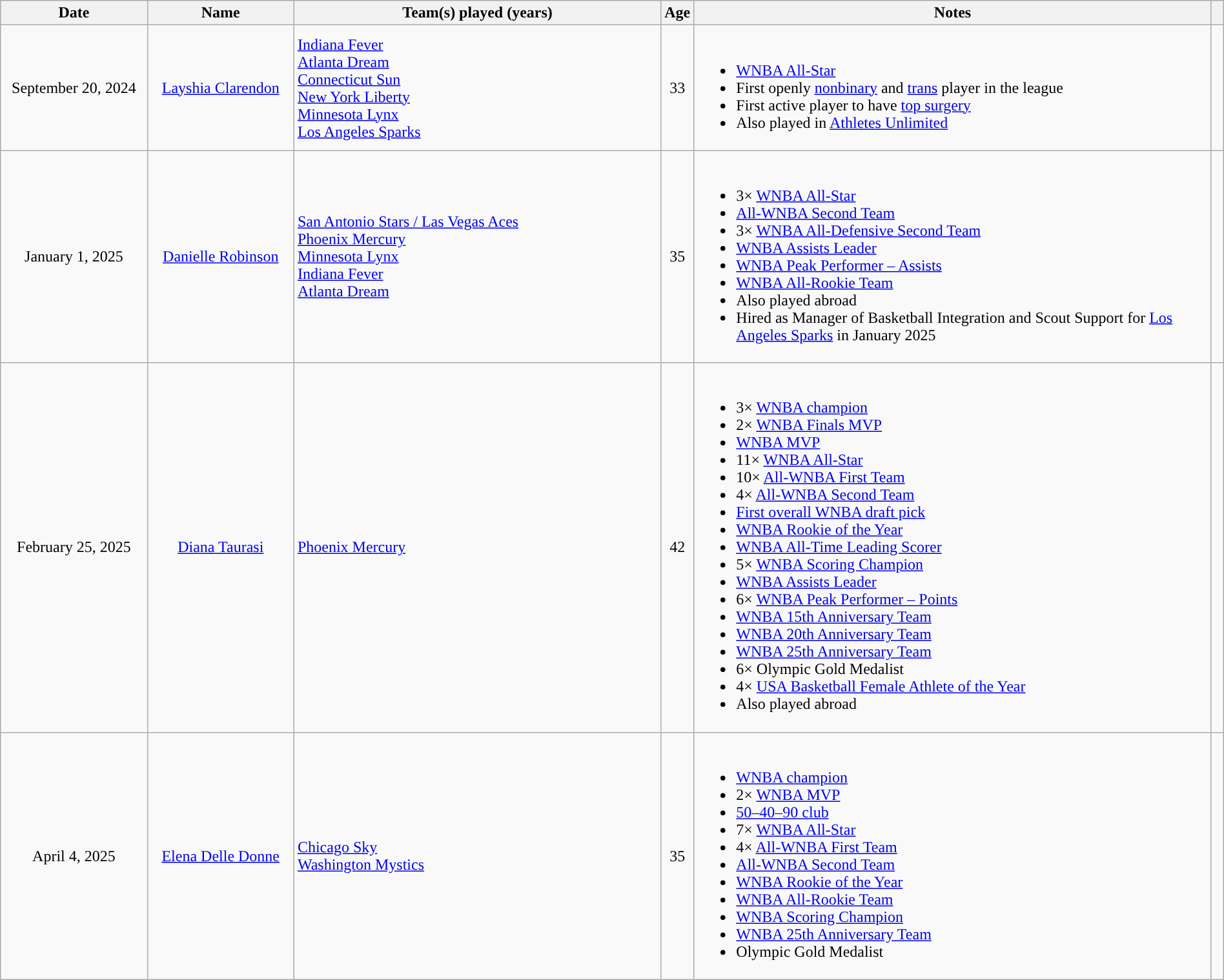<table class="wikitable sortable" style="width:100%;">
<tr>
<th width=12%>Date</th>
<th width=12%>Name</th>
<th width=30%>Team(s) played (years)</th>
<th width=1%>Age</th>
<th>Notes</th>
<th width=1% class="unsortable"></th>
</tr>
<tr>
<td align="center">September 20, 2024</td>
<td align="center"><a href='#'>Layshia Clarendon</a></td>
<td><a href='#'>Indiana Fever</a> <br><a href='#'>Atlanta Dream</a> <br><a href='#'>Connecticut Sun</a> <br><a href='#'>New York Liberty</a> <br><a href='#'>Minnesota Lynx</a> <br><a href='#'>Los Angeles Sparks</a> </td>
<td align="center">33</td>
<td><br><ul><li><a href='#'>WNBA All-Star</a> </li><li>First openly <a href='#'>nonbinary</a> and <a href='#'>trans</a> player in the league</li><li>First active player to have <a href='#'>top surgery</a></li><li>Also played in <a href='#'>Athletes Unlimited</a></li></ul></td>
<td align="center"></td>
</tr>
<tr>
<td align="center">January 1, 2025</td>
<td align="center"><a href='#'>Danielle Robinson</a></td>
<td><a href='#'>San Antonio Stars / Las Vegas Aces</a> <br> <a href='#'>Phoenix Mercury</a> <br> <a href='#'>Minnesota Lynx</a> <br> <a href='#'>Indiana Fever</a> <br><a href='#'>Atlanta Dream</a> </td>
<td align="center">35</td>
<td><br><ul><li>3× <a href='#'>WNBA All-Star</a> </li><li><a href='#'>All-WNBA Second Team</a> </li><li>3× <a href='#'>WNBA All-Defensive Second Team</a> </li><li><a href='#'>WNBA Assists Leader</a> </li><li><a href='#'>WNBA Peak Performer – Assists</a> </li><li><a href='#'>WNBA All-Rookie Team</a> </li><li>Also played abroad </li><li>Hired as Manager of Basketball Integration and Scout Support for <a href='#'>Los Angeles Sparks</a> in January 2025</li></ul></td>
<td align="center"></td>
</tr>
<tr>
<td align="center">February 25, 2025</td>
<td align="center"><a href='#'>Diana Taurasi</a></td>
<td><a href='#'>Phoenix Mercury</a> </td>
<td align="center">42</td>
<td><br><ul><li>3× <a href='#'>WNBA champion</a> </li><li>2× <a href='#'>WNBA Finals MVP</a> </li><li><a href='#'>WNBA MVP</a> </li><li>11× <a href='#'>WNBA All-Star</a> </li><li>10× <a href='#'>All-WNBA First Team</a> </li><li>4× <a href='#'>All-WNBA Second Team</a> </li><li><a href='#'>First overall WNBA draft pick</a> </li><li><a href='#'>WNBA Rookie of the Year</a> </li><li><a href='#'>WNBA All-Time Leading Scorer</a> </li><li>5× <a href='#'>WNBA Scoring Champion</a> </li><li><a href='#'>WNBA Assists Leader</a> </li><li>6× <a href='#'>WNBA Peak Performer – Points</a> </li><li><a href='#'>WNBA 15th Anniversary Team</a> </li><li><a href='#'>WNBA 20th Anniversary Team</a> </li><li><a href='#'>WNBA 25th Anniversary Team</a> </li><li>6× Olympic Gold Medalist </li><li>4× <a href='#'>USA Basketball Female Athlete of the Year</a></li><li>Also played abroad </li></ul></td>
<td align="center"></td>
</tr>
<tr>
<td align="center">April 4, 2025</td>
<td align="center"><a href='#'>Elena Delle Donne</a></td>
<td><a href='#'>Chicago Sky</a> <br><a href='#'>Washington Mystics</a> </td>
<td align="center">35</td>
<td><br><ul><li><a href='#'>WNBA champion</a> </li><li>2× <a href='#'>WNBA MVP</a> </li><li><a href='#'>50–40–90 club</a> </li><li>7× <a href='#'>WNBA All-Star</a> </li><li>4× <a href='#'>All-WNBA First Team</a> </li><li><a href='#'>All-WNBA Second Team</a> </li><li><a href='#'>WNBA Rookie of the Year</a> </li><li><a href='#'>WNBA All-Rookie Team</a> </li><li><a href='#'>WNBA Scoring Champion</a> </li><li><a href='#'>WNBA 25th Anniversary Team</a> </li><li>Olympic Gold Medalist </li></ul></td>
<td align="center"></td>
</tr>
</table>
